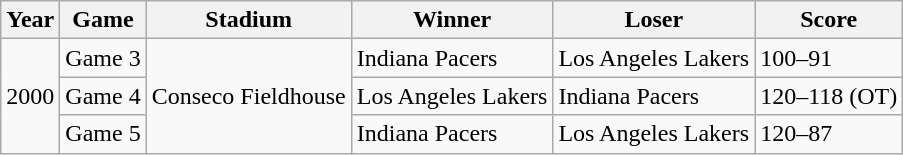<table class="wikitable sortable">
<tr>
<th>Year</th>
<th>Game</th>
<th>Stadium</th>
<th>Winner</th>
<th>Loser</th>
<th>Score</th>
</tr>
<tr>
<td rowspan=3>2000</td>
<td>Game 3</td>
<td rowspan=3>Conseco Fieldhouse</td>
<td>Indiana Pacers</td>
<td>Los Angeles Lakers</td>
<td>100–91</td>
</tr>
<tr>
<td>Game 4</td>
<td>Los Angeles Lakers</td>
<td>Indiana Pacers</td>
<td>120–118 (OT)</td>
</tr>
<tr>
<td>Game 5</td>
<td>Indiana Pacers</td>
<td>Los Angeles Lakers</td>
<td>120–87</td>
</tr>
</table>
